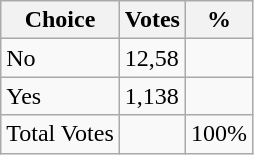<table class="wikitable">
<tr>
<th>Choice</th>
<th>Votes</th>
<th>%</th>
</tr>
<tr>
<td>No</td>
<td>12,58</td>
<td></td>
</tr>
<tr>
<td>Yes</td>
<td>1,138</td>
<td></td>
</tr>
<tr>
<td>Total Votes</td>
<td></td>
<td>100%</td>
</tr>
</table>
